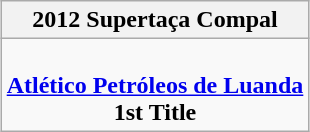<table class=wikitable style="text-align:center; margin:auto">
<tr>
<th>2012 Supertaça Compal</th>
</tr>
<tr>
<td><br><strong><a href='#'>Atlético Petróleos de Luanda</a></strong><br><strong>1st Title</strong></td>
</tr>
</table>
